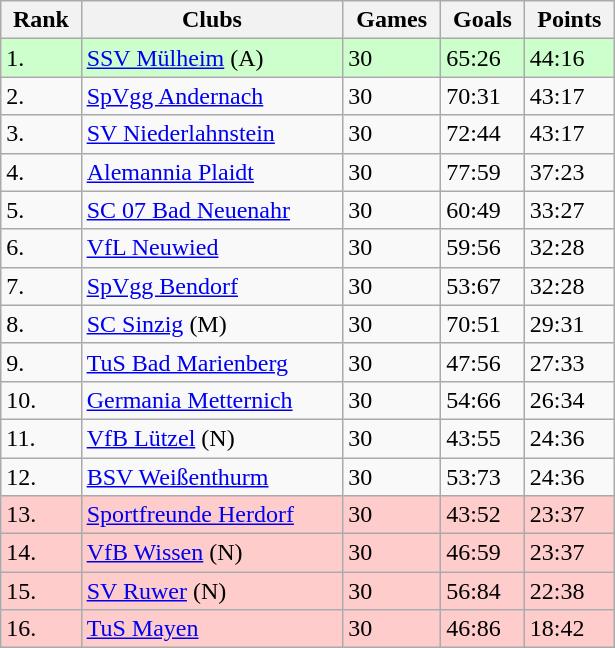<table class="wikitable" style="width:410px;">
<tr>
<th>Rank</th>
<th>Clubs</th>
<th>Games</th>
<th>Goals</th>
<th>Points</th>
</tr>
<tr bgcolor="ccffcc">
<td>1.</td>
<td><a href='#'>SSV Mülheim</a> (A)</td>
<td>30</td>
<td>65:26</td>
<td>44:16</td>
</tr>
<tr>
<td>2.</td>
<td><a href='#'>SpVgg Andernach</a></td>
<td>30</td>
<td>70:31</td>
<td>43:17</td>
</tr>
<tr>
<td>3.</td>
<td><a href='#'>SV Niederlahnstein</a></td>
<td>30</td>
<td>72:44</td>
<td>43:17</td>
</tr>
<tr>
<td>4.</td>
<td><a href='#'>Alemannia Plaidt</a></td>
<td>30</td>
<td>77:59</td>
<td>37:23</td>
</tr>
<tr>
<td>5.</td>
<td><a href='#'>SC 07 Bad Neuenahr</a></td>
<td>30</td>
<td>60:49</td>
<td>33:27</td>
</tr>
<tr>
<td>6.</td>
<td><a href='#'>VfL Neuwied</a></td>
<td>30</td>
<td>59:56</td>
<td>32:28</td>
</tr>
<tr>
<td>7.</td>
<td><a href='#'>SpVgg Bendorf</a></td>
<td>30</td>
<td>53:67</td>
<td>32:28</td>
</tr>
<tr>
<td>8.</td>
<td><a href='#'>SC Sinzig</a> (M)</td>
<td>30</td>
<td>70:51</td>
<td>29:31</td>
</tr>
<tr>
<td>9.</td>
<td><a href='#'>TuS Bad Marienberg</a></td>
<td>30</td>
<td>47:56</td>
<td>27:33</td>
</tr>
<tr>
<td>10.</td>
<td><a href='#'>Germania Metternich</a></td>
<td>30</td>
<td>54:66</td>
<td>26:34</td>
</tr>
<tr>
<td>11.</td>
<td><a href='#'>VfB Lützel</a> (N)</td>
<td>30</td>
<td>43:55</td>
<td>24:36</td>
</tr>
<tr>
<td>12.</td>
<td><a href='#'>BSV Weißenthurm</a></td>
<td>30</td>
<td>53:73</td>
<td>24:36</td>
</tr>
<tr bgcolor="#ffcccc">
<td>13.</td>
<td><a href='#'>Sportfreunde Herdorf</a></td>
<td>30</td>
<td>43:52</td>
<td>23:37</td>
</tr>
<tr bgcolor="#ffcccc">
<td>14.</td>
<td><a href='#'>VfB Wissen</a> (N)</td>
<td>30</td>
<td>46:59</td>
<td>23:37</td>
</tr>
<tr bgcolor="#ffcccc">
<td>15.</td>
<td><a href='#'>SV Ruwer</a> (N)</td>
<td>30</td>
<td>56:84</td>
<td>22:38</td>
</tr>
<tr bgcolor="#ffcccc">
<td>16.</td>
<td><a href='#'>TuS Mayen</a></td>
<td>30</td>
<td>46:86</td>
<td>18:42</td>
</tr>
</table>
